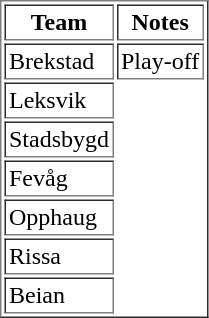<table border="1" cellpadding="2">
<tr>
<th>Team</th>
<th>Notes</th>
</tr>
<tr>
<td>Brekstad</td>
<td>Play-off</td>
</tr>
<tr>
<td>Leksvik</td>
</tr>
<tr>
<td>Stadsbygd</td>
</tr>
<tr>
<td>Fevåg</td>
</tr>
<tr>
<td>Opphaug</td>
</tr>
<tr>
<td>Rissa</td>
</tr>
<tr>
<td>Beian</td>
</tr>
</table>
